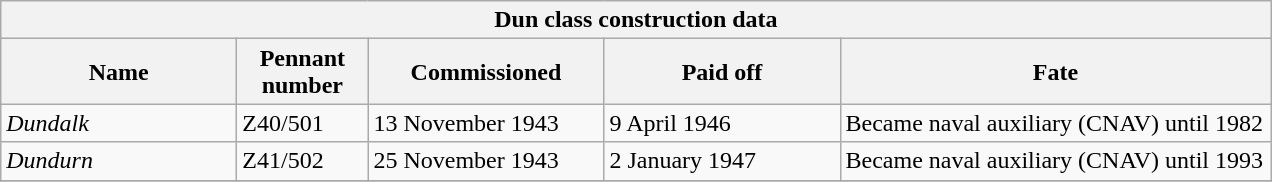<table class="wikitable">
<tr>
<th colspan=5 align=center>Dun class construction data</th>
</tr>
<tr>
<th scope="col" width="150px">Name</th>
<th scope="col" width="80px">Pennant number</th>
<th scope="col" width="150px">Commissioned</th>
<th scope="col" width="150px">Paid off</th>
<th scope="col" width="280px">Fate</th>
</tr>
<tr>
<td scope="row" align="left"><em>Dundalk</em></td>
<td align="left">Z40/501</td>
<td align="left">13 November 1943</td>
<td align="left">9 April 1946</td>
<td align="left">Became naval auxiliary (CNAV) until 1982</td>
</tr>
<tr>
<td scope="row" align="left"><em>Dundurn</em></td>
<td align="left">Z41/502</td>
<td align="left">25 November 1943</td>
<td align="left">2 January 1947</td>
<td align="left">Became naval auxiliary (CNAV) until 1993</td>
</tr>
<tr>
</tr>
</table>
